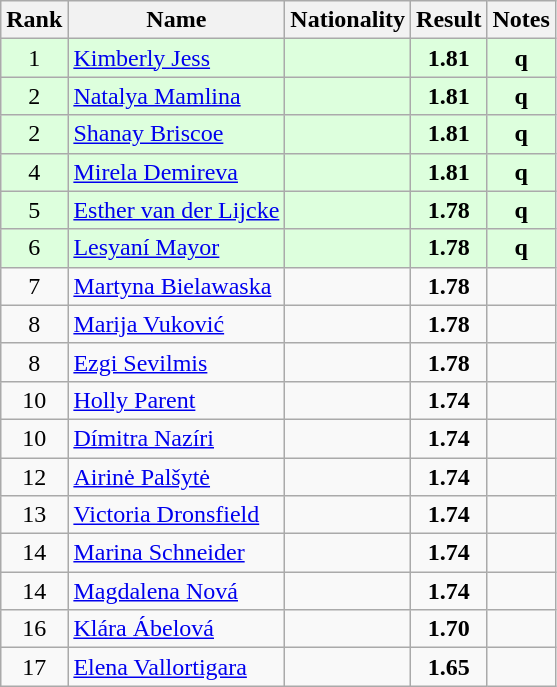<table class="wikitable sortable" style="text-align:center">
<tr>
<th>Rank</th>
<th>Name</th>
<th>Nationality</th>
<th>Result</th>
<th>Notes</th>
</tr>
<tr bgcolor=ddffdd>
<td>1</td>
<td align=left><a href='#'>Kimberly Jess</a></td>
<td align=left></td>
<td><strong>1.81</strong></td>
<td><strong>q</strong></td>
</tr>
<tr bgcolor=ddffdd>
<td>2</td>
<td align=left><a href='#'>Natalya Mamlina</a></td>
<td align=left></td>
<td><strong>1.81</strong></td>
<td><strong>q</strong></td>
</tr>
<tr bgcolor=ddffdd>
<td>2</td>
<td align=left><a href='#'>Shanay Briscoe</a></td>
<td align=left></td>
<td><strong>1.81</strong></td>
<td><strong>q</strong></td>
</tr>
<tr bgcolor=ddffdd>
<td>4</td>
<td align=left><a href='#'>Mirela Demireva</a></td>
<td align=left></td>
<td><strong>1.81</strong></td>
<td><strong>q</strong></td>
</tr>
<tr bgcolor=ddffdd>
<td>5</td>
<td align=left><a href='#'>Esther van der Lijcke</a></td>
<td align=left></td>
<td><strong>1.78</strong></td>
<td><strong>q</strong></td>
</tr>
<tr bgcolor=ddffdd>
<td>6</td>
<td align=left><a href='#'>Lesyaní Mayor</a></td>
<td align=left></td>
<td><strong>1.78</strong></td>
<td><strong>q</strong></td>
</tr>
<tr>
<td>7</td>
<td align=left><a href='#'>Martyna Bielawaska</a></td>
<td align=left></td>
<td><strong>1.78</strong></td>
<td></td>
</tr>
<tr>
<td>8</td>
<td align=left><a href='#'>Marija Vuković</a></td>
<td align=left></td>
<td><strong>1.78</strong></td>
<td></td>
</tr>
<tr>
<td>8</td>
<td align=left><a href='#'>Ezgi Sevilmis</a></td>
<td align=left></td>
<td><strong>1.78</strong></td>
<td></td>
</tr>
<tr>
<td>10</td>
<td align=left><a href='#'>Holly Parent</a></td>
<td align=left></td>
<td><strong>1.74</strong></td>
<td></td>
</tr>
<tr>
<td>10</td>
<td align=left><a href='#'>Dímitra Nazíri</a></td>
<td align=left></td>
<td><strong>1.74</strong></td>
<td></td>
</tr>
<tr>
<td>12</td>
<td align=left><a href='#'>Airinė Palšytė</a></td>
<td align=left></td>
<td><strong>1.74</strong></td>
<td></td>
</tr>
<tr>
<td>13</td>
<td align=left><a href='#'>Victoria Dronsfield</a></td>
<td align=left></td>
<td><strong>1.74</strong></td>
<td></td>
</tr>
<tr>
<td>14</td>
<td align=left><a href='#'>Marina Schneider</a></td>
<td align=left></td>
<td><strong>1.74</strong></td>
<td></td>
</tr>
<tr>
<td>14</td>
<td align=left><a href='#'>Magdalena Nová</a></td>
<td align=left></td>
<td><strong>1.74</strong></td>
<td></td>
</tr>
<tr>
<td>16</td>
<td align=left><a href='#'>Klára Ábelová</a></td>
<td align=left></td>
<td><strong>1.70</strong></td>
<td></td>
</tr>
<tr>
<td>17</td>
<td align=left><a href='#'>Elena Vallortigara</a></td>
<td align=left></td>
<td><strong>1.65</strong></td>
<td></td>
</tr>
</table>
